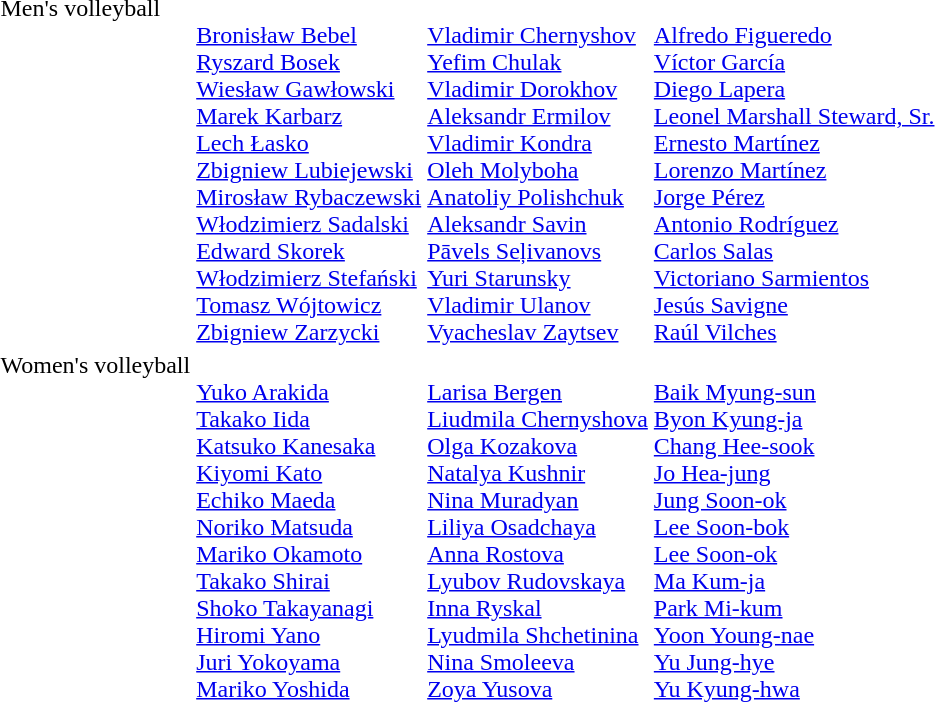<table>
<tr valign="top">
<td>Men's volleyball<br></td>
<td><br><a href='#'>Bronisław Bebel</a><br><a href='#'>Ryszard Bosek</a><br><a href='#'>Wiesław Gawłowski</a><br><a href='#'>Marek Karbarz</a><br><a href='#'>Lech Łasko</a><br><a href='#'>Zbigniew Lubiejewski</a><br><a href='#'>Mirosław Rybaczewski</a><br><a href='#'>Włodzimierz Sadalski</a><br><a href='#'>Edward Skorek</a><br><a href='#'>Włodzimierz Stefański</a><br><a href='#'>Tomasz Wójtowicz</a><br><a href='#'>Zbigniew Zarzycki</a></td>
<td><br><a href='#'>Vladimir Chernyshov</a><br><a href='#'>Yefim Chulak</a><br><a href='#'>Vladimir Dorokhov</a><br><a href='#'>Aleksandr Ermilov</a><br><a href='#'>Vladimir Kondra</a><br><a href='#'>Oleh Molyboha</a><br><a href='#'>Anatoliy Polishchuk</a><br><a href='#'>Aleksandr Savin</a><br><a href='#'>Pāvels Seļivanovs</a><br><a href='#'>Yuri Starunsky</a><br><a href='#'>Vladimir Ulanov</a><br><a href='#'>Vyacheslav Zaytsev</a></td>
<td><br><a href='#'>Alfredo Figueredo</a><br><a href='#'>Víctor García</a><br><a href='#'>Diego Lapera</a><br><a href='#'>Leonel Marshall Steward, Sr.</a><br><a href='#'>Ernesto Martínez</a><br><a href='#'>Lorenzo Martínez</a><br><a href='#'>Jorge Pérez</a><br><a href='#'>Antonio Rodríguez</a><br><a href='#'>Carlos Salas</a><br><a href='#'>Victoriano Sarmientos</a><br><a href='#'>Jesús Savigne</a><br><a href='#'>Raúl Vilches</a></td>
</tr>
<tr valign="top">
<td>Women's volleyball<br></td>
<td><br><a href='#'>Yuko Arakida</a><br><a href='#'>Takako Iida</a><br><a href='#'>Katsuko Kanesaka</a><br><a href='#'>Kiyomi Kato</a><br><a href='#'>Echiko Maeda</a><br><a href='#'>Noriko Matsuda</a><br><a href='#'>Mariko Okamoto</a><br><a href='#'>Takako Shirai</a><br><a href='#'>Shoko Takayanagi</a><br><a href='#'>Hiromi Yano</a><br><a href='#'>Juri Yokoyama</a><br><a href='#'>Mariko Yoshida</a></td>
<td><br><a href='#'>Larisa Bergen</a><br><a href='#'>Liudmila Chernyshova</a><br><a href='#'>Olga Kozakova</a><br><a href='#'>Natalya Kushnir</a><br><a href='#'>Nina Muradyan</a><br><a href='#'>Liliya Osadchaya</a><br><a href='#'>Anna Rostova</a><br><a href='#'>Lyubov Rudovskaya</a><br><a href='#'>Inna Ryskal</a><br><a href='#'>Lyudmila Shchetinina</a><br><a href='#'>Nina Smoleeva</a><br><a href='#'>Zoya Yusova</a></td>
<td><br><a href='#'>Baik Myung-sun</a><br><a href='#'>Byon Kyung-ja</a><br><a href='#'>Chang Hee-sook</a><br><a href='#'>Jo Hea-jung</a><br><a href='#'>Jung Soon-ok</a><br><a href='#'>Lee Soon-bok</a><br><a href='#'>Lee Soon-ok</a><br><a href='#'>Ma Kum-ja</a><br><a href='#'>Park Mi-kum</a><br><a href='#'>Yoon Young-nae</a><br><a href='#'>Yu Jung-hye</a><br><a href='#'>Yu Kyung-hwa</a></td>
</tr>
</table>
